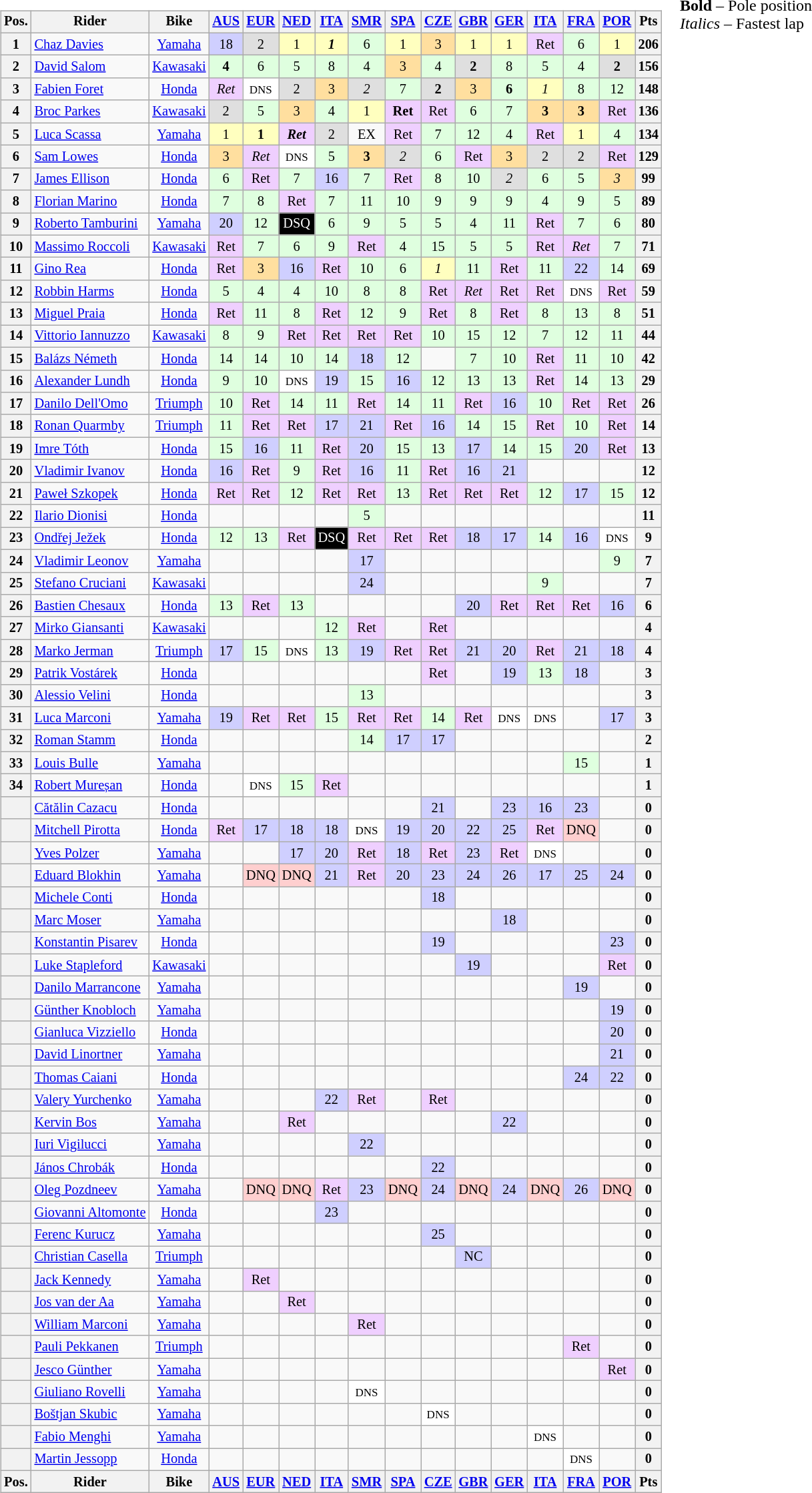<table>
<tr>
<td><br><table class="wikitable" style="font-size: 85%; text-align: center">
<tr valign="top">
<th valign="middle">Pos.</th>
<th valign="middle">Rider</th>
<th valign="middle">Bike</th>
<th><a href='#'>AUS</a><br></th>
<th><a href='#'>EUR</a><br></th>
<th><a href='#'>NED</a><br></th>
<th><a href='#'>ITA</a><br></th>
<th><a href='#'>SMR</a><br></th>
<th><a href='#'>SPA</a><br></th>
<th><a href='#'>CZE</a><br></th>
<th><a href='#'>GBR</a><br></th>
<th><a href='#'>GER</a><br></th>
<th><a href='#'>ITA</a><br></th>
<th><a href='#'>FRA</a><br></th>
<th><a href='#'>POR</a><br></th>
<th valign="middle">Pts</th>
</tr>
<tr>
<th>1</th>
<td align="left"> <a href='#'>Chaz Davies</a></td>
<td><a href='#'>Yamaha</a></td>
<td style="background:#cfcfff;">18</td>
<td style="background:#dfdfdf;">2</td>
<td style="background:#ffffbf;">1</td>
<td style="background:#ffffbf;"><strong><em>1</em></strong></td>
<td style="background:#dfffdf;">6</td>
<td style="background:#ffffbf;">1</td>
<td style="background:#ffdf9f;">3</td>
<td style="background:#ffffbf;">1</td>
<td style="background:#ffffbf;">1</td>
<td style="background:#efcfff;">Ret</td>
<td style="background:#dfffdf;">6</td>
<td style="background:#ffffbf;">1</td>
<th>206</th>
</tr>
<tr>
<th>2</th>
<td align="left"> <a href='#'>David Salom</a></td>
<td><a href='#'>Kawasaki</a></td>
<td style="background:#dfffdf;"><strong>4</strong></td>
<td style="background:#dfffdf;">6</td>
<td style="background:#dfffdf;">5</td>
<td style="background:#dfffdf;">8</td>
<td style="background:#dfffdf;">4</td>
<td style="background:#ffdf9f;">3</td>
<td style="background:#dfffdf;">4</td>
<td style="background:#dfdfdf;"><strong>2</strong></td>
<td style="background:#dfffdf;">8</td>
<td style="background:#dfffdf;">5</td>
<td style="background:#dfffdf;">4</td>
<td style="background:#dfdfdf;"><strong>2</strong></td>
<th>156</th>
</tr>
<tr>
<th>3</th>
<td align="left"> <a href='#'>Fabien Foret</a></td>
<td><a href='#'>Honda</a></td>
<td style="background:#efcfff;"><em>Ret</em></td>
<td style="background:#ffffff;"><small>DNS</small></td>
<td style="background:#dfdfdf;">2</td>
<td style="background:#ffdf9f;">3</td>
<td style="background:#dfdfdf;"><em>2</em></td>
<td style="background:#dfffdf;">7</td>
<td style="background:#dfdfdf;"><strong>2</strong></td>
<td style="background:#ffdf9f;">3</td>
<td style="background:#dfffdf;"><strong>6</strong></td>
<td style="background:#ffffbf;"><em>1</em></td>
<td style="background:#dfffdf;">8</td>
<td style="background:#dfffdf;">12</td>
<th>148</th>
</tr>
<tr>
<th>4</th>
<td align="left"> <a href='#'>Broc Parkes</a></td>
<td><a href='#'>Kawasaki</a></td>
<td style="background:#dfdfdf;">2</td>
<td style="background:#dfffdf;">5</td>
<td style="background:#ffdf9f;">3</td>
<td style="background:#dfffdf;">4</td>
<td style="background:#ffffbf;">1</td>
<td style="background:#efcfff;"><strong>Ret</strong></td>
<td style="background:#efcfff;">Ret</td>
<td style="background:#dfffdf;">6</td>
<td style="background:#dfffdf;">7</td>
<td style="background:#ffdf9f;"><strong>3</strong></td>
<td style="background:#ffdf9f;"><strong>3</strong></td>
<td style="background:#efcfff;">Ret</td>
<th>136</th>
</tr>
<tr>
<th>5</th>
<td align="left"> <a href='#'>Luca Scassa</a></td>
<td><a href='#'>Yamaha</a></td>
<td style="background:#ffffbf;">1</td>
<td style="background:#ffffbf;"><strong>1</strong></td>
<td style="background:#efcfff;"><strong><em>Ret</em></strong></td>
<td style="background:#dfdfdf;">2</td>
<td>EX</td>
<td style="background:#efcfff;">Ret</td>
<td style="background:#dfffdf;">7</td>
<td style="background:#dfffdf;">12</td>
<td style="background:#dfffdf;">4</td>
<td style="background:#efcfff;">Ret</td>
<td style="background:#ffffbf;">1</td>
<td style="background:#dfffdf;">4</td>
<th>134</th>
</tr>
<tr>
<th>6</th>
<td align="left"> <a href='#'>Sam Lowes</a></td>
<td><a href='#'>Honda</a></td>
<td style="background:#ffdf9f;">3</td>
<td style="background:#efcfff;"><em>Ret</em></td>
<td style="background:#ffffff;"><small>DNS</small></td>
<td style="background:#dfffdf;">5</td>
<td style="background:#ffdf9f;"><strong>3</strong></td>
<td style="background:#dfdfdf;"><em>2</em></td>
<td style="background:#dfffdf;">6</td>
<td style="background:#efcfff;">Ret</td>
<td style="background:#ffdf9f;">3</td>
<td style="background:#dfdfdf;">2</td>
<td style="background:#dfdfdf;">2</td>
<td style="background:#efcfff;">Ret</td>
<th>129</th>
</tr>
<tr>
<th>7</th>
<td align="left"> <a href='#'>James Ellison</a></td>
<td><a href='#'>Honda</a></td>
<td style="background:#dfffdf;">6</td>
<td style="background:#efcfff;">Ret</td>
<td style="background:#dfffdf;">7</td>
<td style="background:#cfcfff;">16</td>
<td style="background:#dfffdf;">7</td>
<td style="background:#efcfff;">Ret</td>
<td style="background:#dfffdf;">8</td>
<td style="background:#dfffdf;">10</td>
<td style="background:#dfdfdf;"><em>2</em></td>
<td style="background:#dfffdf;">6</td>
<td style="background:#dfffdf;">5</td>
<td style="background:#ffdf9f;"><em>3</em></td>
<th>99</th>
</tr>
<tr>
<th>8</th>
<td align="left"> <a href='#'>Florian Marino</a></td>
<td><a href='#'>Honda</a></td>
<td style="background:#dfffdf;">7</td>
<td style="background:#dfffdf;">8</td>
<td style="background:#efcfff;">Ret</td>
<td style="background:#dfffdf;">7</td>
<td style="background:#dfffdf;">11</td>
<td style="background:#dfffdf;">10</td>
<td style="background:#dfffdf;">9</td>
<td style="background:#dfffdf;">9</td>
<td style="background:#dfffdf;">9</td>
<td style="background:#dfffdf;">4</td>
<td style="background:#dfffdf;">9</td>
<td style="background:#dfffdf;">5</td>
<th>89</th>
</tr>
<tr>
<th>9</th>
<td align="left"> <a href='#'>Roberto Tamburini</a></td>
<td><a href='#'>Yamaha</a></td>
<td style="background:#cfcfff;">20</td>
<td style="background:#dfffdf;">12</td>
<td style="background:#000000; color:white">DSQ</td>
<td style="background:#dfffdf;">6</td>
<td style="background:#dfffdf;">9</td>
<td style="background:#dfffdf;">5</td>
<td style="background:#dfffdf;">5</td>
<td style="background:#dfffdf;">4</td>
<td style="background:#dfffdf;">11</td>
<td style="background:#efcfff;">Ret</td>
<td style="background:#dfffdf;">7</td>
<td style="background:#dfffdf;">6</td>
<th>80</th>
</tr>
<tr>
<th>10</th>
<td align="left"> <a href='#'>Massimo Roccoli</a></td>
<td><a href='#'>Kawasaki</a></td>
<td style="background:#efcfff;">Ret</td>
<td style="background:#dfffdf;">7</td>
<td style="background:#dfffdf;">6</td>
<td style="background:#dfffdf;">9</td>
<td style="background:#efcfff;">Ret</td>
<td style="background:#dfffdf;">4</td>
<td style="background:#dfffdf;">15</td>
<td style="background:#dfffdf;">5</td>
<td style="background:#dfffdf;">5</td>
<td style="background:#efcfff;">Ret</td>
<td style="background:#efcfff;"><em>Ret</em></td>
<td style="background:#dfffdf;">7</td>
<th>71</th>
</tr>
<tr>
<th>11</th>
<td align="left"> <a href='#'>Gino Rea</a></td>
<td><a href='#'>Honda</a></td>
<td style="background:#efcfff;">Ret</td>
<td style="background:#ffdf9f;">3</td>
<td style="background:#cfcfff;">16</td>
<td style="background:#efcfff;">Ret</td>
<td style="background:#dfffdf;">10</td>
<td style="background:#dfffdf;">6</td>
<td style="background:#ffffbf;"><em>1</em></td>
<td style="background:#dfffdf;">11</td>
<td style="background:#efcfff;">Ret</td>
<td style="background:#dfffdf;">11</td>
<td style="background:#cfcfff;">22</td>
<td style="background:#dfffdf;">14</td>
<th>69</th>
</tr>
<tr>
<th>12</th>
<td align="left"> <a href='#'>Robbin Harms</a></td>
<td><a href='#'>Honda</a></td>
<td style="background:#dfffdf;">5</td>
<td style="background:#dfffdf;">4</td>
<td style="background:#dfffdf;">4</td>
<td style="background:#dfffdf;">10</td>
<td style="background:#dfffdf;">8</td>
<td style="background:#dfffdf;">8</td>
<td style="background:#efcfff;">Ret</td>
<td style="background:#efcfff;"><em>Ret</em></td>
<td style="background:#efcfff;">Ret</td>
<td style="background:#efcfff;">Ret</td>
<td style="background:#ffffff;"><small>DNS</small></td>
<td style="background:#efcfff;">Ret</td>
<th>59</th>
</tr>
<tr>
<th>13</th>
<td align="left"> <a href='#'>Miguel Praia</a></td>
<td><a href='#'>Honda</a></td>
<td style="background:#efcfff;">Ret</td>
<td style="background:#dfffdf;">11</td>
<td style="background:#dfffdf;">8</td>
<td style="background:#efcfff;">Ret</td>
<td style="background:#dfffdf;">12</td>
<td style="background:#dfffdf;">9</td>
<td style="background:#efcfff;">Ret</td>
<td style="background:#dfffdf;">8</td>
<td style="background:#efcfff;">Ret</td>
<td style="background:#dfffdf;">8</td>
<td style="background:#dfffdf;">13</td>
<td style="background:#dfffdf;">8</td>
<th>51</th>
</tr>
<tr>
<th>14</th>
<td align="left"> <a href='#'>Vittorio Iannuzzo</a></td>
<td><a href='#'>Kawasaki</a></td>
<td style="background:#dfffdf;">8</td>
<td style="background:#dfffdf;">9</td>
<td style="background:#efcfff;">Ret</td>
<td style="background:#efcfff;">Ret</td>
<td style="background:#efcfff;">Ret</td>
<td style="background:#efcfff;">Ret</td>
<td style="background:#dfffdf;">10</td>
<td style="background:#dfffdf;">15</td>
<td style="background:#dfffdf;">12</td>
<td style="background:#dfffdf;">7</td>
<td style="background:#dfffdf;">12</td>
<td style="background:#dfffdf;">11</td>
<th>44</th>
</tr>
<tr>
<th>15</th>
<td align="left"> <a href='#'>Balázs Németh</a></td>
<td><a href='#'>Honda</a></td>
<td style="background:#dfffdf;">14</td>
<td style="background:#dfffdf;">14</td>
<td style="background:#dfffdf;">10</td>
<td style="background:#dfffdf;">14</td>
<td style="background:#cfcfff;">18</td>
<td style="background:#dfffdf;">12</td>
<td></td>
<td style="background:#dfffdf;">7</td>
<td style="background:#dfffdf;">10</td>
<td style="background:#efcfff;">Ret</td>
<td style="background:#dfffdf;">11</td>
<td style="background:#dfffdf;">10</td>
<th>42</th>
</tr>
<tr>
<th>16</th>
<td align="left"> <a href='#'>Alexander Lundh</a></td>
<td><a href='#'>Honda</a></td>
<td style="background:#dfffdf;">9</td>
<td style="background:#dfffdf;">10</td>
<td style="background:#ffffff;"><small>DNS</small></td>
<td style="background:#cfcfff;">19</td>
<td style="background:#dfffdf;">15</td>
<td style="background:#cfcfff;">16</td>
<td style="background:#dfffdf;">12</td>
<td style="background:#dfffdf;">13</td>
<td style="background:#dfffdf;">13</td>
<td style="background:#efcfff;">Ret</td>
<td style="background:#dfffdf;">14</td>
<td style="background:#dfffdf;">13</td>
<th>29</th>
</tr>
<tr>
<th>17</th>
<td align="left"> <a href='#'>Danilo Dell'Omo</a></td>
<td><a href='#'>Triumph</a></td>
<td style="background:#dfffdf;">10</td>
<td style="background:#efcfff;">Ret</td>
<td style="background:#dfffdf;">14</td>
<td style="background:#dfffdf;">11</td>
<td style="background:#efcfff;">Ret</td>
<td style="background:#dfffdf;">14</td>
<td style="background:#dfffdf;">11</td>
<td style="background:#efcfff;">Ret</td>
<td style="background:#cfcfff;">16</td>
<td style="background:#dfffdf;">10</td>
<td style="background:#efcfff;">Ret</td>
<td style="background:#efcfff;">Ret</td>
<th>26</th>
</tr>
<tr>
<th>18</th>
<td align="left"> <a href='#'>Ronan Quarmby</a></td>
<td><a href='#'>Triumph</a></td>
<td style="background:#dfffdf;">11</td>
<td style="background:#efcfff;">Ret</td>
<td style="background:#efcfff;">Ret</td>
<td style="background:#cfcfff;">17</td>
<td style="background:#cfcfff;">21</td>
<td style="background:#efcfff;">Ret</td>
<td style="background:#cfcfff;">16</td>
<td style="background:#dfffdf;">14</td>
<td style="background:#dfffdf;">15</td>
<td style="background:#efcfff;">Ret</td>
<td style="background:#dfffdf;">10</td>
<td style="background:#efcfff;">Ret</td>
<th>14</th>
</tr>
<tr>
<th>19</th>
<td align="left"> <a href='#'>Imre Tóth</a></td>
<td><a href='#'>Honda</a></td>
<td style="background:#dfffdf;">15</td>
<td style="background:#cfcfff;">16</td>
<td style="background:#dfffdf;">11</td>
<td style="background:#efcfff;">Ret</td>
<td style="background:#cfcfff;">20</td>
<td style="background:#dfffdf;">15</td>
<td style="background:#dfffdf;">13</td>
<td style="background:#cfcfff;">17</td>
<td style="background:#dfffdf;">14</td>
<td style="background:#dfffdf;">15</td>
<td style="background:#cfcfff;">20</td>
<td style="background:#efcfff;">Ret</td>
<th>13</th>
</tr>
<tr>
<th>20</th>
<td align="left"> <a href='#'>Vladimir Ivanov</a></td>
<td><a href='#'>Honda</a></td>
<td style="background:#cfcfff;">16</td>
<td style="background:#efcfff;">Ret</td>
<td style="background:#dfffdf;">9</td>
<td style="background:#efcfff;">Ret</td>
<td style="background:#cfcfff;">16</td>
<td style="background:#dfffdf;">11</td>
<td style="background:#efcfff;">Ret</td>
<td style="background:#cfcfff;">16</td>
<td style="background:#cfcfff;">21</td>
<td></td>
<td></td>
<td></td>
<th>12</th>
</tr>
<tr>
<th>21</th>
<td align="left"> <a href='#'>Paweł Szkopek</a></td>
<td><a href='#'>Honda</a></td>
<td style="background:#efcfff;">Ret</td>
<td style="background:#efcfff;">Ret</td>
<td style="background:#dfffdf;">12</td>
<td style="background:#efcfff;">Ret</td>
<td style="background:#efcfff;">Ret</td>
<td style="background:#dfffdf;">13</td>
<td style="background:#efcfff;">Ret</td>
<td style="background:#efcfff;">Ret</td>
<td style="background:#efcfff;">Ret</td>
<td style="background:#dfffdf;">12</td>
<td style="background:#cfcfff;">17</td>
<td style="background:#dfffdf;">15</td>
<th>12</th>
</tr>
<tr>
<th>22</th>
<td align="left"> <a href='#'>Ilario Dionisi</a></td>
<td><a href='#'>Honda</a></td>
<td></td>
<td></td>
<td></td>
<td></td>
<td style="background:#dfffdf;">5</td>
<td></td>
<td></td>
<td></td>
<td></td>
<td></td>
<td></td>
<td></td>
<th>11</th>
</tr>
<tr>
<th>23</th>
<td align="left"> <a href='#'>Ondřej Ježek</a></td>
<td><a href='#'>Honda</a></td>
<td style="background:#dfffdf;">12</td>
<td style="background:#dfffdf;">13</td>
<td style="background:#efcfff;">Ret</td>
<td style="background:#000000; color:white">DSQ</td>
<td style="background:#efcfff;">Ret</td>
<td style="background:#efcfff;">Ret</td>
<td style="background:#efcfff;">Ret</td>
<td style="background:#cfcfff;">18</td>
<td style="background:#cfcfff;">17</td>
<td style="background:#dfffdf;">14</td>
<td style="background:#cfcfff;">16</td>
<td style="background:#ffffff;"><small>DNS</small></td>
<th>9</th>
</tr>
<tr>
<th>24</th>
<td align="left"> <a href='#'>Vladimir Leonov</a></td>
<td><a href='#'>Yamaha</a></td>
<td></td>
<td></td>
<td></td>
<td></td>
<td style="background:#cfcfff;">17</td>
<td></td>
<td></td>
<td></td>
<td></td>
<td></td>
<td></td>
<td style="background:#dfffdf;">9</td>
<th>7</th>
</tr>
<tr>
<th>25</th>
<td align="left"> <a href='#'>Stefano Cruciani</a></td>
<td><a href='#'>Kawasaki</a></td>
<td></td>
<td></td>
<td></td>
<td></td>
<td style="background:#cfcfff;">24</td>
<td></td>
<td></td>
<td></td>
<td></td>
<td style="background:#dfffdf;">9</td>
<td></td>
<td></td>
<th>7</th>
</tr>
<tr>
<th>26</th>
<td align="left"> <a href='#'>Bastien Chesaux</a></td>
<td><a href='#'>Honda</a></td>
<td style="background:#dfffdf;">13</td>
<td style="background:#efcfff;">Ret</td>
<td style="background:#dfffdf;">13</td>
<td></td>
<td></td>
<td></td>
<td></td>
<td style="background:#cfcfff;">20</td>
<td style="background:#efcfff;">Ret</td>
<td style="background:#efcfff;">Ret</td>
<td style="background:#efcfff;">Ret</td>
<td style="background:#cfcfff;">16</td>
<th>6</th>
</tr>
<tr>
<th>27</th>
<td align="left"> <a href='#'>Mirko Giansanti</a></td>
<td><a href='#'>Kawasaki</a></td>
<td></td>
<td></td>
<td></td>
<td style="background:#dfffdf;">12</td>
<td style="background:#efcfff;">Ret</td>
<td></td>
<td style="background:#efcfff;">Ret</td>
<td></td>
<td></td>
<td></td>
<td></td>
<td></td>
<th>4</th>
</tr>
<tr>
<th>28</th>
<td align="left"> <a href='#'>Marko Jerman</a></td>
<td><a href='#'>Triumph</a></td>
<td style="background:#cfcfff;">17</td>
<td style="background:#dfffdf;">15</td>
<td style="background:#ffffff;"><small>DNS</small></td>
<td style="background:#dfffdf;">13</td>
<td style="background:#cfcfff;">19</td>
<td style="background:#efcfff;">Ret</td>
<td style="background:#efcfff;">Ret</td>
<td style="background:#cfcfff;">21</td>
<td style="background:#cfcfff;">20</td>
<td style="background:#efcfff;">Ret</td>
<td style="background:#cfcfff;">21</td>
<td style="background:#cfcfff;">18</td>
<th>4</th>
</tr>
<tr>
<th>29</th>
<td align="left"> <a href='#'>Patrik Vostárek</a></td>
<td><a href='#'>Honda</a></td>
<td></td>
<td></td>
<td></td>
<td></td>
<td></td>
<td></td>
<td style="background:#efcfff;">Ret</td>
<td></td>
<td style="background:#cfcfff;">19</td>
<td style="background:#dfffdf;">13</td>
<td style="background:#cfcfff;">18</td>
<td></td>
<th>3</th>
</tr>
<tr>
<th>30</th>
<td align="left"> <a href='#'>Alessio Velini</a></td>
<td><a href='#'>Honda</a></td>
<td></td>
<td></td>
<td></td>
<td></td>
<td style="background:#dfffdf;">13</td>
<td></td>
<td></td>
<td></td>
<td></td>
<td></td>
<td></td>
<td></td>
<th>3</th>
</tr>
<tr>
<th>31</th>
<td align="left"> <a href='#'>Luca Marconi</a></td>
<td><a href='#'>Yamaha</a></td>
<td style="background:#cfcfff;">19</td>
<td style="background:#efcfff;">Ret</td>
<td style="background:#efcfff;">Ret</td>
<td style="background:#dfffdf;">15</td>
<td style="background:#efcfff;">Ret</td>
<td style="background:#efcfff;">Ret</td>
<td style="background:#dfffdf;">14</td>
<td style="background:#efcfff;">Ret</td>
<td style="background:#ffffff;"><small>DNS</small></td>
<td style="background:#ffffff;"><small>DNS</small></td>
<td></td>
<td style="background:#cfcfff;">17</td>
<th>3</th>
</tr>
<tr>
<th>32</th>
<td align="left"> <a href='#'>Roman Stamm</a></td>
<td><a href='#'>Honda</a></td>
<td></td>
<td></td>
<td></td>
<td></td>
<td style="background:#dfffdf;">14</td>
<td style="background:#cfcfff;">17</td>
<td style="background:#cfcfff;">17</td>
<td></td>
<td></td>
<td></td>
<td></td>
<td></td>
<th>2</th>
</tr>
<tr>
<th>33</th>
<td align="left"> <a href='#'>Louis Bulle</a></td>
<td><a href='#'>Yamaha</a></td>
<td></td>
<td></td>
<td></td>
<td></td>
<td></td>
<td></td>
<td></td>
<td></td>
<td></td>
<td></td>
<td style="background:#dfffdf;">15</td>
<td></td>
<th>1</th>
</tr>
<tr>
<th>34</th>
<td align="left"> <a href='#'>Robert Mureșan</a></td>
<td><a href='#'>Honda</a></td>
<td></td>
<td style="background:#ffffff;"><small>DNS</small></td>
<td style="background:#dfffdf;">15</td>
<td style="background:#efcfff;">Ret</td>
<td></td>
<td></td>
<td></td>
<td></td>
<td></td>
<td></td>
<td></td>
<td></td>
<th>1</th>
</tr>
<tr>
<th></th>
<td align="left"> <a href='#'>Cătălin Cazacu</a></td>
<td><a href='#'>Honda</a></td>
<td></td>
<td></td>
<td></td>
<td></td>
<td></td>
<td></td>
<td style="background:#cfcfff;">21</td>
<td></td>
<td style="background:#cfcfff;">23</td>
<td style="background:#cfcfff;">16</td>
<td style="background:#cfcfff;">23</td>
<td></td>
<th>0</th>
</tr>
<tr>
<th></th>
<td align="left"> <a href='#'>Mitchell Pirotta</a></td>
<td><a href='#'>Honda</a></td>
<td style="background:#efcfff;">Ret</td>
<td style="background:#cfcfff;">17</td>
<td style="background:#cfcfff;">18</td>
<td style="background:#cfcfff;">18</td>
<td style="background:#ffffff;"><small>DNS</small></td>
<td style="background:#cfcfff;">19</td>
<td style="background:#cfcfff;">20</td>
<td style="background:#cfcfff;">22</td>
<td style="background:#cfcfff;">25</td>
<td style="background:#efcfff;">Ret</td>
<td style="background:#ffcfcf;">DNQ</td>
<td></td>
<th>0</th>
</tr>
<tr>
<th></th>
<td align="left"> <a href='#'>Yves Polzer</a></td>
<td><a href='#'>Yamaha</a></td>
<td></td>
<td></td>
<td style="background:#cfcfff;">17</td>
<td style="background:#cfcfff;">20</td>
<td style="background:#efcfff;">Ret</td>
<td style="background:#cfcfff;">18</td>
<td style="background:#efcfff;">Ret</td>
<td style="background:#cfcfff;">23</td>
<td style="background:#efcfff;">Ret</td>
<td style="background:#ffffff;"><small>DNS</small></td>
<td></td>
<td></td>
<th>0</th>
</tr>
<tr>
<th></th>
<td align="left"> <a href='#'>Eduard Blokhin</a></td>
<td><a href='#'>Yamaha</a></td>
<td></td>
<td style="background:#ffcfcf;">DNQ</td>
<td style="background:#ffcfcf;">DNQ</td>
<td style="background:#cfcfff;">21</td>
<td style="background:#efcfff;">Ret</td>
<td style="background:#cfcfff;">20</td>
<td style="background:#cfcfff;">23</td>
<td style="background:#cfcfff;">24</td>
<td style="background:#cfcfff;">26</td>
<td style="background:#cfcfff;">17</td>
<td style="background:#cfcfff;">25</td>
<td style="background:#cfcfff;">24</td>
<th>0</th>
</tr>
<tr>
<th></th>
<td align="left"> <a href='#'>Michele Conti</a></td>
<td><a href='#'>Honda</a></td>
<td></td>
<td></td>
<td></td>
<td></td>
<td></td>
<td></td>
<td style="background:#cfcfff;">18</td>
<td></td>
<td></td>
<td></td>
<td></td>
<td></td>
<th>0</th>
</tr>
<tr>
<th></th>
<td align="left"> <a href='#'>Marc Moser</a></td>
<td><a href='#'>Yamaha</a></td>
<td></td>
<td></td>
<td></td>
<td></td>
<td></td>
<td></td>
<td></td>
<td></td>
<td style="background:#cfcfff;">18</td>
<td></td>
<td></td>
<td></td>
<th>0</th>
</tr>
<tr>
<th></th>
<td align="left"> <a href='#'>Konstantin Pisarev</a></td>
<td><a href='#'>Honda</a></td>
<td></td>
<td></td>
<td></td>
<td></td>
<td></td>
<td></td>
<td style="background:#cfcfff;">19</td>
<td></td>
<td></td>
<td></td>
<td></td>
<td style="background:#cfcfff;">23</td>
<th>0</th>
</tr>
<tr>
<th></th>
<td align="left"> <a href='#'>Luke Stapleford</a></td>
<td><a href='#'>Kawasaki</a></td>
<td></td>
<td></td>
<td></td>
<td></td>
<td></td>
<td></td>
<td></td>
<td style="background:#cfcfff;">19</td>
<td></td>
<td></td>
<td></td>
<td style="background:#efcfff;">Ret</td>
<th>0</th>
</tr>
<tr>
<th></th>
<td align="left"> <a href='#'>Danilo Marrancone</a></td>
<td><a href='#'>Yamaha</a></td>
<td></td>
<td></td>
<td></td>
<td></td>
<td></td>
<td></td>
<td></td>
<td></td>
<td></td>
<td></td>
<td style="background:#cfcfff;">19</td>
<td></td>
<th>0</th>
</tr>
<tr>
<th></th>
<td align="left"> <a href='#'>Günther Knobloch</a></td>
<td><a href='#'>Yamaha</a></td>
<td></td>
<td></td>
<td></td>
<td></td>
<td></td>
<td></td>
<td></td>
<td></td>
<td></td>
<td></td>
<td></td>
<td style="background:#cfcfff;">19</td>
<th>0</th>
</tr>
<tr>
<th></th>
<td align="left"> <a href='#'>Gianluca Vizziello</a></td>
<td><a href='#'>Honda</a></td>
<td></td>
<td></td>
<td></td>
<td></td>
<td></td>
<td></td>
<td></td>
<td></td>
<td></td>
<td></td>
<td></td>
<td style="background:#cfcfff;">20</td>
<th>0</th>
</tr>
<tr>
<th></th>
<td align="left"> <a href='#'>David Linortner</a></td>
<td><a href='#'>Yamaha</a></td>
<td></td>
<td></td>
<td></td>
<td></td>
<td></td>
<td></td>
<td></td>
<td></td>
<td></td>
<td></td>
<td></td>
<td style="background:#cfcfff;">21</td>
<th>0</th>
</tr>
<tr>
<th></th>
<td align="left"> <a href='#'>Thomas Caiani</a></td>
<td><a href='#'>Honda</a></td>
<td></td>
<td></td>
<td></td>
<td></td>
<td></td>
<td></td>
<td></td>
<td></td>
<td></td>
<td></td>
<td style="background:#cfcfff;">24</td>
<td style="background:#cfcfff;">22</td>
<th>0</th>
</tr>
<tr>
<th></th>
<td align="left"> <a href='#'>Valery Yurchenko</a></td>
<td><a href='#'>Yamaha</a></td>
<td></td>
<td></td>
<td></td>
<td style="background:#cfcfff;">22</td>
<td style="background:#efcfff;">Ret</td>
<td></td>
<td style="background:#efcfff;">Ret</td>
<td></td>
<td></td>
<td></td>
<td></td>
<td></td>
<th>0</th>
</tr>
<tr>
<th></th>
<td align="left"> <a href='#'>Kervin Bos</a></td>
<td><a href='#'>Yamaha</a></td>
<td></td>
<td></td>
<td style="background:#efcfff;">Ret</td>
<td></td>
<td></td>
<td></td>
<td></td>
<td></td>
<td style="background:#cfcfff;">22</td>
<td></td>
<td></td>
<td></td>
<th>0</th>
</tr>
<tr>
<th></th>
<td align="left"> <a href='#'>Iuri Vigilucci</a></td>
<td><a href='#'>Yamaha</a></td>
<td></td>
<td></td>
<td></td>
<td></td>
<td style="background:#cfcfff;">22</td>
<td></td>
<td></td>
<td></td>
<td></td>
<td></td>
<td></td>
<td></td>
<th>0</th>
</tr>
<tr>
<th></th>
<td align="left"> <a href='#'>János Chrobák</a></td>
<td><a href='#'>Honda</a></td>
<td></td>
<td></td>
<td></td>
<td></td>
<td></td>
<td></td>
<td style="background:#cfcfff;">22</td>
<td></td>
<td></td>
<td></td>
<td></td>
<td></td>
<th>0</th>
</tr>
<tr>
<th></th>
<td align="left"> <a href='#'>Oleg Pozdneev</a></td>
<td><a href='#'>Yamaha</a></td>
<td></td>
<td style="background:#ffcfcf;">DNQ</td>
<td style="background:#ffcfcf;">DNQ</td>
<td style="background:#efcfff;">Ret</td>
<td style="background:#cfcfff;">23</td>
<td style="background:#ffcfcf;">DNQ</td>
<td style="background:#cfcfff;">24</td>
<td style="background:#ffcfcf;">DNQ</td>
<td style="background:#cfcfff;">24</td>
<td style="background:#ffcfcf;">DNQ</td>
<td style="background:#cfcfff;">26</td>
<td style="background:#ffcfcf;">DNQ</td>
<th>0</th>
</tr>
<tr>
<th></th>
<td align="left"> <a href='#'>Giovanni Altomonte</a></td>
<td><a href='#'>Honda</a></td>
<td></td>
<td></td>
<td></td>
<td style="background:#cfcfff;">23</td>
<td></td>
<td></td>
<td></td>
<td></td>
<td></td>
<td></td>
<td></td>
<td></td>
<th>0</th>
</tr>
<tr>
<th></th>
<td align="left"> <a href='#'>Ferenc Kurucz</a></td>
<td><a href='#'>Yamaha</a></td>
<td></td>
<td></td>
<td></td>
<td></td>
<td></td>
<td></td>
<td style="background:#cfcfff;">25</td>
<td></td>
<td></td>
<td></td>
<td></td>
<td></td>
<th>0</th>
</tr>
<tr>
<th></th>
<td align="left"> <a href='#'>Christian Casella</a></td>
<td><a href='#'>Triumph</a></td>
<td></td>
<td></td>
<td></td>
<td></td>
<td></td>
<td></td>
<td></td>
<td style="background:#cfcfff;">NC</td>
<td></td>
<td></td>
<td></td>
<td></td>
<th>0</th>
</tr>
<tr>
<th></th>
<td align="left"> <a href='#'>Jack Kennedy</a></td>
<td><a href='#'>Yamaha</a></td>
<td></td>
<td style="background:#efcfff;">Ret</td>
<td></td>
<td></td>
<td></td>
<td></td>
<td></td>
<td></td>
<td></td>
<td></td>
<td></td>
<td></td>
<th>0</th>
</tr>
<tr>
<th></th>
<td align="left"> <a href='#'>Jos van der Aa</a></td>
<td><a href='#'>Yamaha</a></td>
<td></td>
<td></td>
<td style="background:#efcfff;">Ret</td>
<td></td>
<td></td>
<td></td>
<td></td>
<td></td>
<td></td>
<td></td>
<td></td>
<td></td>
<th>0</th>
</tr>
<tr>
<th></th>
<td align="left"> <a href='#'>William Marconi</a></td>
<td><a href='#'>Yamaha</a></td>
<td></td>
<td></td>
<td></td>
<td></td>
<td style="background:#efcfff;">Ret</td>
<td></td>
<td></td>
<td></td>
<td></td>
<td></td>
<td></td>
<td></td>
<th>0</th>
</tr>
<tr>
<th></th>
<td align="left"> <a href='#'>Pauli Pekkanen</a></td>
<td><a href='#'>Triumph</a></td>
<td></td>
<td></td>
<td></td>
<td></td>
<td></td>
<td></td>
<td></td>
<td></td>
<td></td>
<td></td>
<td style="background:#efcfff;">Ret</td>
<td></td>
<th>0</th>
</tr>
<tr>
<th></th>
<td align="left"> <a href='#'>Jesco Günther</a></td>
<td><a href='#'>Yamaha</a></td>
<td></td>
<td></td>
<td></td>
<td></td>
<td></td>
<td></td>
<td></td>
<td></td>
<td></td>
<td></td>
<td></td>
<td style="background:#efcfff;">Ret</td>
<th>0</th>
</tr>
<tr>
<th></th>
<td align="left"> <a href='#'>Giuliano Rovelli</a></td>
<td><a href='#'>Yamaha</a></td>
<td></td>
<td></td>
<td></td>
<td></td>
<td style="background:#ffffff;"><small>DNS</small></td>
<td></td>
<td></td>
<td></td>
<td></td>
<td></td>
<td></td>
<td></td>
<th>0</th>
</tr>
<tr>
<th></th>
<td align="left"> <a href='#'>Boštjan Skubic</a></td>
<td><a href='#'>Yamaha</a></td>
<td></td>
<td></td>
<td></td>
<td></td>
<td></td>
<td></td>
<td style="background:#ffffff;"><small>DNS</small></td>
<td></td>
<td></td>
<td></td>
<td></td>
<td></td>
<th>0</th>
</tr>
<tr>
<th></th>
<td align="left"> <a href='#'>Fabio Menghi</a></td>
<td><a href='#'>Yamaha</a></td>
<td></td>
<td></td>
<td></td>
<td></td>
<td></td>
<td></td>
<td></td>
<td></td>
<td></td>
<td style="background:#ffffff;"><small>DNS</small></td>
<td></td>
<td></td>
<th>0</th>
</tr>
<tr>
<th></th>
<td align="left"> <a href='#'>Martin Jessopp</a></td>
<td><a href='#'>Honda</a></td>
<td></td>
<td></td>
<td></td>
<td></td>
<td></td>
<td></td>
<td></td>
<td></td>
<td></td>
<td></td>
<td style="background:#ffffff;"><small>DNS</small></td>
<td></td>
<th>0</th>
</tr>
<tr valign="top">
<th valign="middle">Pos.</th>
<th valign="middle">Rider</th>
<th valign="middle">Bike</th>
<th><a href='#'>AUS</a><br></th>
<th><a href='#'>EUR</a><br></th>
<th><a href='#'>NED</a><br></th>
<th><a href='#'>ITA</a><br></th>
<th><a href='#'>SMR</a><br></th>
<th><a href='#'>SPA</a><br></th>
<th><a href='#'>CZE</a><br></th>
<th><a href='#'>GBR</a><br></th>
<th><a href='#'>GER</a><br></th>
<th><a href='#'>ITA</a><br></th>
<th><a href='#'>FRA</a><br></th>
<th><a href='#'>POR</a><br></th>
<th valign="middle">Pts</th>
</tr>
</table>
</td>
<td valign="top"><br><span><strong>Bold</strong> – Pole position<br><em>Italics</em> – Fastest lap</span></td>
</tr>
</table>
